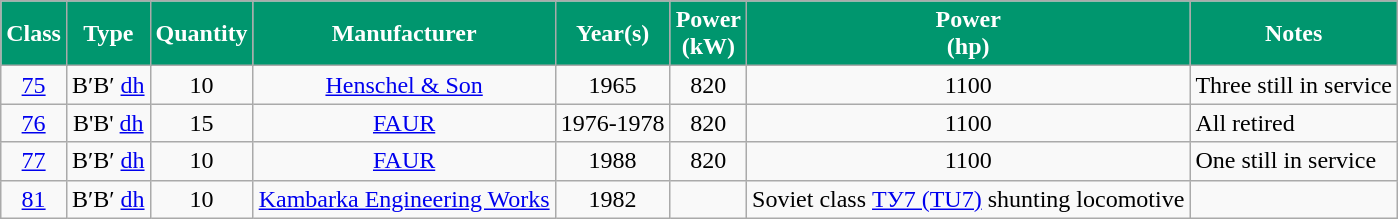<table class="wikitable" style=text-align:center>
<tr>
<th style="color:white; background:#00966E">Class</th>
<th style="color:white; background:#00966E">Type</th>
<th style="color:white; background:#00966E">Quantity</th>
<th style="color:white; background:#00966E">Manufacturer</th>
<th style="color:white; background:#00966E">Year(s)</th>
<th style="color:white; background:#00966E">Power<br>(kW)</th>
<th style="color:white; background:#00966E">Power<br>(hp)</th>
<th style="color:white; background:#00966E">Notes</th>
</tr>
<tr>
<td><a href='#'>75</a></td>
<td>B′B′ <a href='#'>dh</a></td>
<td>10</td>
<td><a href='#'>Henschel & Son</a></td>
<td>1965</td>
<td>820</td>
<td>1100</td>
<td align=left>Three still in service</td>
</tr>
<tr>
<td><a href='#'>76</a></td>
<td>B'B' <a href='#'>dh</a></td>
<td>15</td>
<td><a href='#'>FAUR</a></td>
<td>1976-1978</td>
<td>820</td>
<td>1100</td>
<td align=left>All retired</td>
</tr>
<tr>
<td><a href='#'>77</a></td>
<td>B′B′ <a href='#'>dh</a></td>
<td>10</td>
<td><a href='#'>FAUR</a></td>
<td>1988</td>
<td>820</td>
<td>1100</td>
<td align=left>One still in service</td>
</tr>
<tr>
<td><a href='#'>81</a></td>
<td>B′B′ <a href='#'>dh</a></td>
<td>10</td>
<td><a href='#'>Kambarka Engineering Works</a></td>
<td>1982</td>
<td></td>
<td align=left>Soviet class <a href='#'>ТУ7 (TU7)</a> shunting locomotive</td>
</tr>
</table>
